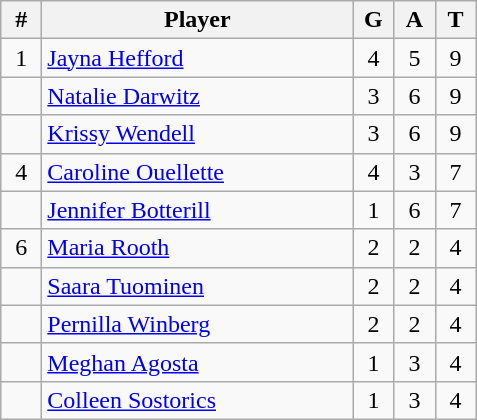<table class=wikitable style="text-align:left">
<tr>
<th width=20>#</th>
<th width=200>Player</th>
<th width=20>G</th>
<th width=20>A</th>
<th width=20><strong>T</strong></th>
</tr>
<tr>
<td align=center>1</td>
<td> <a href='#'>Jayna Hefford</a></td>
<td align=center>4</td>
<td align=center>5</td>
<td align=center>9</td>
</tr>
<tr>
<td align=center></td>
<td> <a href='#'>Natalie Darwitz</a></td>
<td align=center>3</td>
<td align=center>6</td>
<td align=center>9</td>
</tr>
<tr>
<td align=center></td>
<td> <a href='#'>Krissy Wendell</a></td>
<td align=center>3</td>
<td align=center>6</td>
<td align=center>9</td>
</tr>
<tr>
<td align=center>4</td>
<td> <a href='#'>Caroline Ouellette</a></td>
<td align=center>4</td>
<td align=center>3</td>
<td align=center>7</td>
</tr>
<tr>
<td align=center></td>
<td> <a href='#'>Jennifer Botterill</a></td>
<td align=center>1</td>
<td align=center>6</td>
<td align=center>7</td>
</tr>
<tr>
<td align=center>6</td>
<td> <a href='#'>Maria Rooth</a></td>
<td align=center>2</td>
<td align=center>2</td>
<td align=center>4</td>
</tr>
<tr>
<td align=center></td>
<td> <a href='#'>Saara Tuominen</a></td>
<td align=center>2</td>
<td align=center>2</td>
<td align=center>4</td>
</tr>
<tr>
<td align=center></td>
<td> <a href='#'>Pernilla Winberg</a></td>
<td align=center>2</td>
<td align=center>2</td>
<td align=center>4</td>
</tr>
<tr>
<td align=center></td>
<td> <a href='#'>Meghan Agosta</a></td>
<td align=center>1</td>
<td align=center>3</td>
<td align=center>4</td>
</tr>
<tr>
<td align=center></td>
<td> <a href='#'>Colleen Sostorics</a></td>
<td align=center>1</td>
<td align=center>3</td>
<td align=center>4</td>
</tr>
</table>
